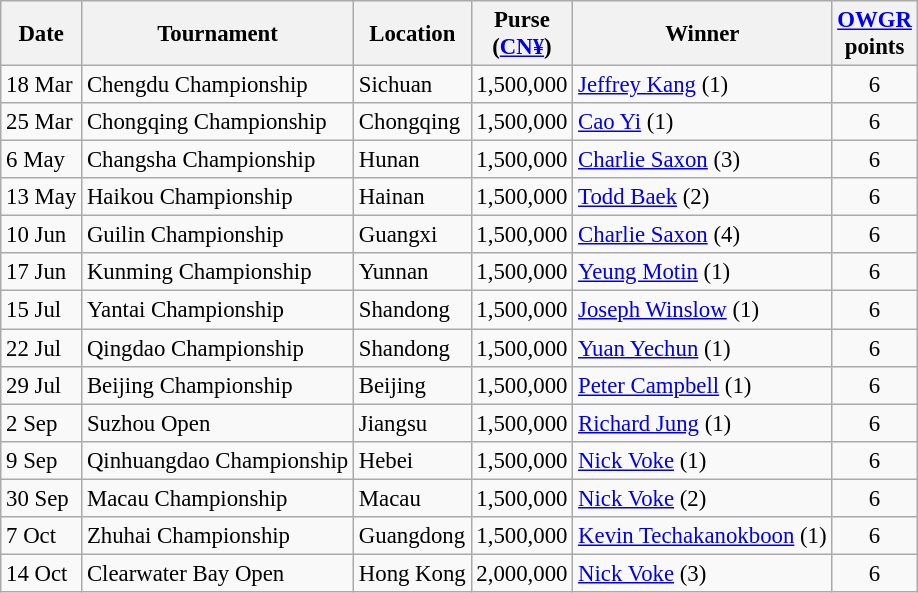<table class="wikitable" style="font-size:95%">
<tr>
<th>Date</th>
<th>Tournament</th>
<th>Location</th>
<th>Purse<br>(<a href='#'>CN¥</a>)</th>
<th>Winner</th>
<th><a href='#'>OWGR</a><br>points</th>
</tr>
<tr>
<td>18 Mar</td>
<td>Chengdu Championship</td>
<td>Sichuan</td>
<td align=right>1,500,000</td>
<td> <a href='#'>Jeffrey Kang</a> (1)</td>
<td align=center>6</td>
</tr>
<tr>
<td>25 Mar</td>
<td>Chongqing Championship</td>
<td>Chongqing</td>
<td align=right>1,500,000</td>
<td> <a href='#'>Cao Yi</a> (1)</td>
<td align=center>6</td>
</tr>
<tr>
<td>6 May</td>
<td>Changsha Championship</td>
<td>Hunan</td>
<td align=right>1,500,000</td>
<td> <a href='#'>Charlie Saxon</a> (3)</td>
<td align=center>6</td>
</tr>
<tr>
<td>13 May</td>
<td>Haikou Championship</td>
<td>Hainan</td>
<td align=right>1,500,000</td>
<td> <a href='#'>Todd Baek</a> (2)</td>
<td align=center>6</td>
</tr>
<tr>
<td>10 Jun</td>
<td>Guilin Championship</td>
<td>Guangxi</td>
<td align=right>1,500,000</td>
<td> <a href='#'>Charlie Saxon</a> (4)</td>
<td align=center>6</td>
</tr>
<tr>
<td>17 Jun</td>
<td>Kunming Championship</td>
<td>Yunnan</td>
<td align=right>1,500,000</td>
<td> <a href='#'>Yeung Motin</a> (1)</td>
<td align=center>6</td>
</tr>
<tr>
<td>15 Jul</td>
<td>Yantai Championship</td>
<td>Shandong</td>
<td align=right>1,500,000</td>
<td> <a href='#'>Joseph Winslow</a> (1)</td>
<td align=center>6</td>
</tr>
<tr>
<td>22 Jul</td>
<td>Qingdao Championship</td>
<td>Shandong</td>
<td align=right>1,500,000</td>
<td> <a href='#'>Yuan Yechun</a> (1)</td>
<td align=center>6</td>
</tr>
<tr>
<td>29 Jul</td>
<td>Beijing Championship</td>
<td>Beijing</td>
<td align=right>1,500,000</td>
<td> <a href='#'>Peter Campbell</a> (1)</td>
<td align=center>6</td>
</tr>
<tr>
<td>2 Sep</td>
<td>Suzhou Open</td>
<td>Jiangsu</td>
<td align=right>1,500,000</td>
<td> <a href='#'>Richard Jung</a> (1)</td>
<td align=center>6</td>
</tr>
<tr>
<td>9 Sep</td>
<td>Qinhuangdao Championship</td>
<td>Hebei</td>
<td align=right>1,500,000</td>
<td> <a href='#'>Nick Voke</a> (1)</td>
<td align=center>6</td>
</tr>
<tr>
<td>30 Sep</td>
<td>Macau Championship</td>
<td>Macau</td>
<td align=right>1,500,000</td>
<td> <a href='#'>Nick Voke</a> (2)</td>
<td align=center>6</td>
</tr>
<tr>
<td>7 Oct</td>
<td>Zhuhai Championship</td>
<td>Guangdong</td>
<td align=right>1,500,000</td>
<td> <a href='#'>Kevin Techakanokboon</a> (1)</td>
<td align=center>6</td>
</tr>
<tr>
<td>14 Oct</td>
<td>Clearwater Bay Open</td>
<td>Hong Kong</td>
<td align=right>2,000,000</td>
<td> <a href='#'>Nick Voke</a> (3)</td>
<td align=center>6</td>
</tr>
</table>
